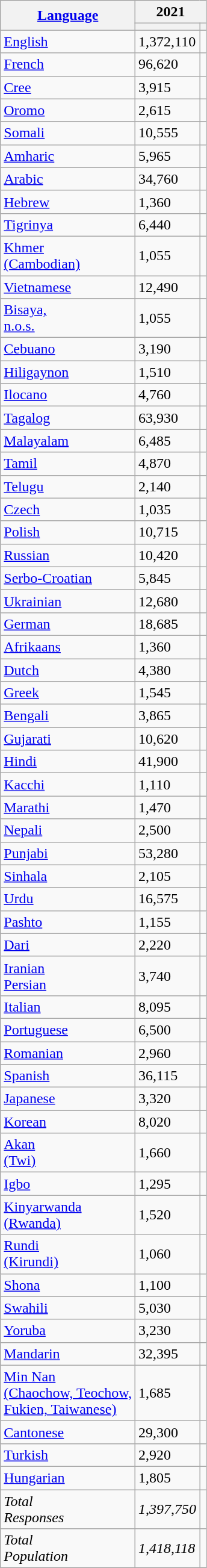<table class="wikitable collapsible sortable">
<tr>
<th rowspan="2"><a href='#'>Language</a></th>
<th colspan="2">2021</th>
</tr>
<tr>
<th><a href='#'></a></th>
<th></th>
</tr>
<tr>
<td><a href='#'>English</a></td>
<td>1,372,110</td>
<td></td>
</tr>
<tr>
<td><a href='#'>French</a></td>
<td>96,620</td>
<td></td>
</tr>
<tr>
<td><a href='#'>Cree</a></td>
<td>3,915</td>
<td></td>
</tr>
<tr>
<td><a href='#'>Oromo</a></td>
<td>2,615</td>
<td></td>
</tr>
<tr>
<td><a href='#'>Somali</a></td>
<td>10,555</td>
<td></td>
</tr>
<tr>
<td><a href='#'>Amharic</a></td>
<td>5,965</td>
<td></td>
</tr>
<tr>
<td><a href='#'>Arabic</a></td>
<td>34,760</td>
<td></td>
</tr>
<tr>
<td><a href='#'>Hebrew</a></td>
<td>1,360</td>
<td></td>
</tr>
<tr>
<td><a href='#'>Tigrinya</a></td>
<td>6,440</td>
<td></td>
</tr>
<tr>
<td><a href='#'>Khmer<br>(Cambodian)</a></td>
<td>1,055</td>
<td></td>
</tr>
<tr>
<td><a href='#'>Vietnamese</a></td>
<td>12,490</td>
<td></td>
</tr>
<tr>
<td><a href='#'>Bisaya,<br>n.o.s.</a></td>
<td>1,055</td>
<td></td>
</tr>
<tr>
<td><a href='#'>Cebuano</a></td>
<td>3,190</td>
<td></td>
</tr>
<tr>
<td><a href='#'>Hiligaynon</a></td>
<td>1,510</td>
<td></td>
</tr>
<tr>
<td><a href='#'>Ilocano</a></td>
<td>4,760</td>
<td></td>
</tr>
<tr>
<td><a href='#'>Tagalog</a></td>
<td>63,930</td>
<td></td>
</tr>
<tr>
<td><a href='#'>Malayalam</a></td>
<td>6,485</td>
<td></td>
</tr>
<tr>
<td><a href='#'>Tamil</a></td>
<td>4,870</td>
<td></td>
</tr>
<tr>
<td><a href='#'>Telugu</a></td>
<td>2,140</td>
<td></td>
</tr>
<tr>
<td><a href='#'>Czech</a></td>
<td>1,035</td>
<td></td>
</tr>
<tr>
<td><a href='#'>Polish</a></td>
<td>10,715</td>
<td></td>
</tr>
<tr>
<td><a href='#'>Russian</a></td>
<td>10,420</td>
<td></td>
</tr>
<tr>
<td><a href='#'>Serbo-Croatian</a></td>
<td>5,845</td>
<td></td>
</tr>
<tr>
<td><a href='#'>Ukrainian</a></td>
<td>12,680</td>
<td></td>
</tr>
<tr>
<td><a href='#'>German</a></td>
<td>18,685</td>
<td></td>
</tr>
<tr>
<td><a href='#'>Afrikaans</a></td>
<td>1,360</td>
<td></td>
</tr>
<tr>
<td><a href='#'>Dutch</a></td>
<td>4,380</td>
<td></td>
</tr>
<tr>
<td><a href='#'>Greek</a></td>
<td>1,545</td>
<td></td>
</tr>
<tr>
<td><a href='#'>Bengali</a></td>
<td>3,865</td>
<td></td>
</tr>
<tr>
<td><a href='#'>Gujarati</a></td>
<td>10,620</td>
<td></td>
</tr>
<tr>
<td><a href='#'>Hindi</a></td>
<td>41,900</td>
<td></td>
</tr>
<tr>
<td><a href='#'>Kacchi</a></td>
<td>1,110</td>
<td></td>
</tr>
<tr>
<td><a href='#'>Marathi</a></td>
<td>1,470</td>
<td></td>
</tr>
<tr>
<td><a href='#'>Nepali</a></td>
<td>2,500</td>
<td></td>
</tr>
<tr>
<td><a href='#'>Punjabi</a></td>
<td>53,280</td>
<td></td>
</tr>
<tr>
<td><a href='#'>Sinhala</a></td>
<td>2,105</td>
<td></td>
</tr>
<tr>
<td><a href='#'>Urdu</a></td>
<td>16,575</td>
<td></td>
</tr>
<tr>
<td><a href='#'>Pashto</a></td>
<td>1,155</td>
<td></td>
</tr>
<tr>
<td><a href='#'>Dari</a></td>
<td>2,220</td>
<td></td>
</tr>
<tr>
<td><a href='#'>Iranian<br>Persian</a></td>
<td>3,740</td>
<td></td>
</tr>
<tr>
<td><a href='#'>Italian</a></td>
<td>8,095</td>
<td></td>
</tr>
<tr>
<td><a href='#'>Portuguese</a></td>
<td>6,500</td>
<td></td>
</tr>
<tr>
<td><a href='#'>Romanian</a></td>
<td>2,960</td>
<td></td>
</tr>
<tr>
<td><a href='#'>Spanish</a></td>
<td>36,115</td>
<td></td>
</tr>
<tr>
<td><a href='#'>Japanese</a></td>
<td>3,320</td>
<td></td>
</tr>
<tr>
<td><a href='#'>Korean</a></td>
<td>8,020</td>
<td></td>
</tr>
<tr>
<td><a href='#'>Akan<br>(Twi)</a></td>
<td>1,660</td>
<td></td>
</tr>
<tr>
<td><a href='#'>Igbo</a></td>
<td>1,295</td>
<td></td>
</tr>
<tr>
<td><a href='#'>Kinyarwanda<br>(Rwanda)</a></td>
<td>1,520</td>
<td></td>
</tr>
<tr>
<td><a href='#'>Rundi<br>(Kirundi)</a></td>
<td>1,060</td>
<td></td>
</tr>
<tr>
<td><a href='#'>Shona</a></td>
<td>1,100</td>
<td></td>
</tr>
<tr>
<td><a href='#'>Swahili</a></td>
<td>5,030</td>
<td></td>
</tr>
<tr>
<td><a href='#'>Yoruba</a></td>
<td>3,230</td>
<td></td>
</tr>
<tr>
<td><a href='#'>Mandarin</a></td>
<td>32,395</td>
<td></td>
</tr>
<tr>
<td><a href='#'>Min Nan<br>(Chaochow, Teochow,<br>Fukien, Taiwanese)</a></td>
<td>1,685</td>
<td></td>
</tr>
<tr>
<td><a href='#'>Cantonese</a></td>
<td>29,300</td>
<td></td>
</tr>
<tr>
<td><a href='#'>Turkish</a></td>
<td>2,920</td>
<td></td>
</tr>
<tr>
<td><a href='#'>Hungarian</a></td>
<td>1,805</td>
<td></td>
</tr>
<tr>
<td><em>Total<br>Responses</em></td>
<td><em>1,397,750</em></td>
<td><em></em></td>
</tr>
<tr>
<td><em>Total<br>Population</em></td>
<td><em>1,418,118</em></td>
<td><em></em></td>
</tr>
</table>
